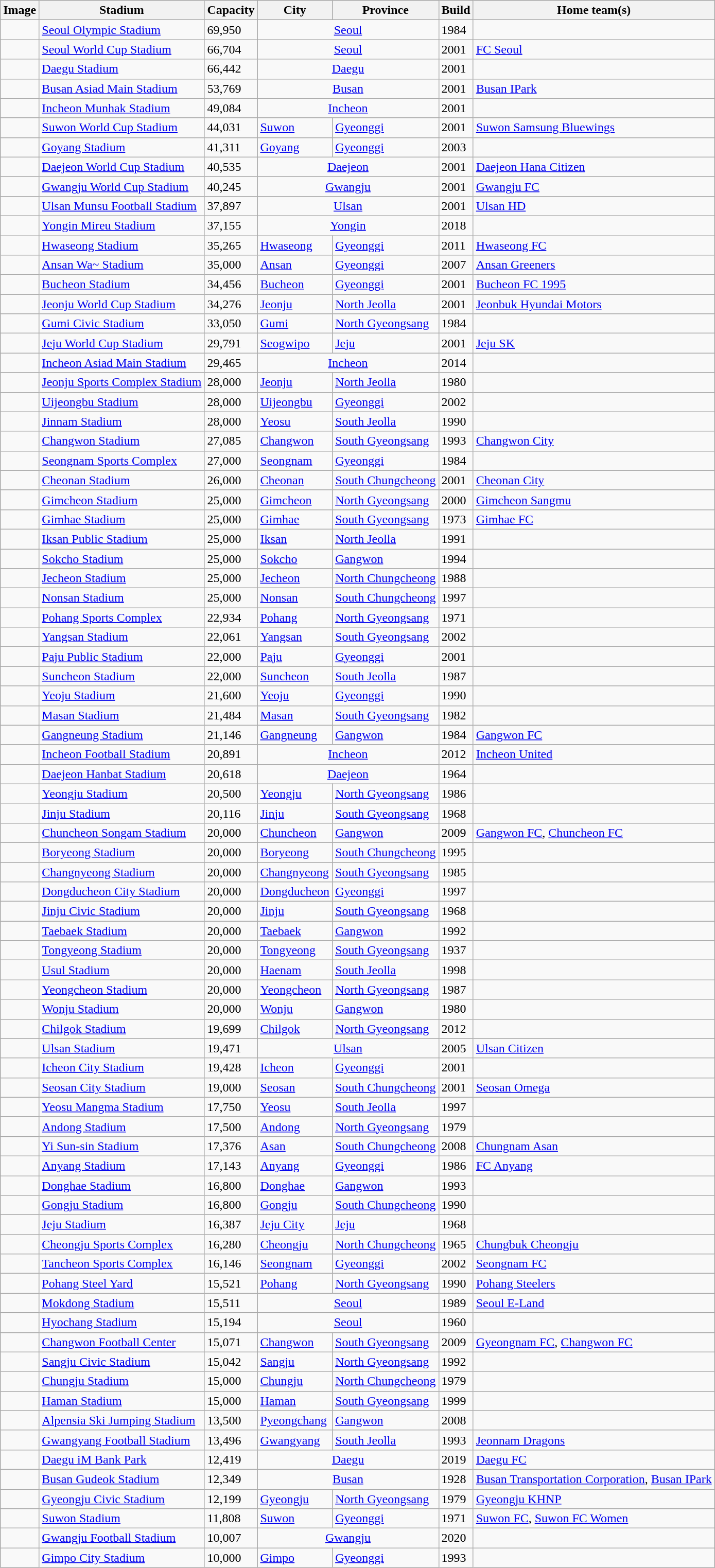<table class="wikitable sortable">
<tr>
<th>Image</th>
<th>Stadium</th>
<th>Capacity</th>
<th>City</th>
<th>Province</th>
<th>Build</th>
<th>Home team(s)</th>
</tr>
<tr>
<td></td>
<td><a href='#'>Seoul Olympic Stadium</a></td>
<td>69,950</td>
<td colspan=2 align="center"><a href='#'>Seoul</a></td>
<td>1984</td>
<td></td>
</tr>
<tr>
<td></td>
<td><a href='#'>Seoul World Cup Stadium</a></td>
<td>66,704</td>
<td colspan=2 align="center"><a href='#'>Seoul</a></td>
<td>2001</td>
<td><a href='#'>FC Seoul</a></td>
</tr>
<tr>
<td></td>
<td><a href='#'>Daegu Stadium</a></td>
<td>66,442</td>
<td colspan=2 align="center"><a href='#'>Daegu</a></td>
<td>2001</td>
<td></td>
</tr>
<tr>
<td></td>
<td><a href='#'>Busan Asiad Main Stadium</a></td>
<td>53,769</td>
<td colspan=2 align="center"><a href='#'>Busan</a></td>
<td>2001</td>
<td><a href='#'>Busan IPark</a></td>
</tr>
<tr>
<td></td>
<td><a href='#'>Incheon Munhak Stadium</a></td>
<td>49,084</td>
<td colspan=2 align="center"><a href='#'>Incheon</a></td>
<td>2001</td>
<td></td>
</tr>
<tr>
<td></td>
<td><a href='#'>Suwon World Cup Stadium</a></td>
<td>44,031</td>
<td><a href='#'>Suwon</a></td>
<td><a href='#'>Gyeonggi</a></td>
<td>2001</td>
<td><a href='#'>Suwon Samsung Bluewings</a></td>
</tr>
<tr>
<td></td>
<td><a href='#'>Goyang Stadium</a></td>
<td>41,311</td>
<td><a href='#'>Goyang</a></td>
<td><a href='#'>Gyeonggi</a></td>
<td>2003</td>
<td></td>
</tr>
<tr>
<td></td>
<td><a href='#'>Daejeon World Cup Stadium</a></td>
<td>40,535</td>
<td colspan=2 align="center"><a href='#'>Daejeon</a></td>
<td>2001</td>
<td><a href='#'>Daejeon Hana Citizen</a></td>
</tr>
<tr>
<td></td>
<td><a href='#'>Gwangju World Cup Stadium</a></td>
<td>40,245</td>
<td colspan=2 align="center"><a href='#'>Gwangju</a></td>
<td>2001</td>
<td><a href='#'>Gwangju FC</a></td>
</tr>
<tr>
<td></td>
<td><a href='#'>Ulsan Munsu Football Stadium</a></td>
<td>37,897</td>
<td colspan=2 align="center"><a href='#'>Ulsan</a></td>
<td>2001</td>
<td><a href='#'>Ulsan HD</a></td>
</tr>
<tr>
<td></td>
<td><a href='#'>Yongin Mireu Stadium</a></td>
<td>37,155</td>
<td colspan=2 align="center"><a href='#'>Yongin</a></td>
<td>2018</td>
<td></td>
</tr>
<tr>
<td></td>
<td><a href='#'>Hwaseong Stadium</a></td>
<td>35,265</td>
<td><a href='#'>Hwaseong</a></td>
<td><a href='#'>Gyeonggi</a></td>
<td>2011</td>
<td><a href='#'>Hwaseong FC</a></td>
</tr>
<tr>
<td></td>
<td><a href='#'>Ansan Wa~ Stadium</a></td>
<td>35,000</td>
<td><a href='#'>Ansan</a></td>
<td><a href='#'>Gyeonggi</a></td>
<td>2007</td>
<td><a href='#'>Ansan Greeners</a></td>
</tr>
<tr>
<td></td>
<td><a href='#'>Bucheon Stadium</a></td>
<td>34,456</td>
<td><a href='#'>Bucheon</a></td>
<td><a href='#'>Gyeonggi</a></td>
<td>2001</td>
<td><a href='#'>Bucheon FC 1995</a></td>
</tr>
<tr>
<td></td>
<td><a href='#'>Jeonju World Cup Stadium</a></td>
<td>34,276</td>
<td><a href='#'>Jeonju</a></td>
<td><a href='#'>North Jeolla</a></td>
<td>2001</td>
<td><a href='#'>Jeonbuk Hyundai Motors</a></td>
</tr>
<tr>
<td></td>
<td><a href='#'>Gumi Civic Stadium</a></td>
<td>33,050</td>
<td><a href='#'>Gumi</a></td>
<td><a href='#'>North Gyeongsang</a></td>
<td>1984</td>
<td></td>
</tr>
<tr>
<td></td>
<td><a href='#'>Jeju World Cup Stadium</a></td>
<td>29,791</td>
<td><a href='#'>Seogwipo</a></td>
<td><a href='#'>Jeju</a></td>
<td>2001</td>
<td><a href='#'>Jeju SK</a></td>
</tr>
<tr>
<td></td>
<td><a href='#'>Incheon Asiad Main Stadium</a></td>
<td>29,465</td>
<td colspan=2 align="center"><a href='#'>Incheon</a></td>
<td>2014</td>
<td></td>
</tr>
<tr>
<td></td>
<td><a href='#'>Jeonju Sports Complex Stadium</a></td>
<td>28,000</td>
<td><a href='#'>Jeonju</a></td>
<td><a href='#'>North Jeolla</a></td>
<td>1980</td>
<td></td>
</tr>
<tr>
<td></td>
<td><a href='#'>Uijeongbu Stadium</a></td>
<td>28,000</td>
<td><a href='#'>Uijeongbu</a></td>
<td><a href='#'>Gyeonggi</a></td>
<td>2002</td>
<td></td>
</tr>
<tr>
<td></td>
<td><a href='#'>Jinnam Stadium</a></td>
<td>28,000</td>
<td><a href='#'>Yeosu</a></td>
<td><a href='#'>South Jeolla</a></td>
<td>1990</td>
<td></td>
</tr>
<tr>
<td></td>
<td><a href='#'>Changwon Stadium</a></td>
<td>27,085</td>
<td><a href='#'>Changwon</a></td>
<td><a href='#'>South Gyeongsang</a></td>
<td>1993</td>
<td><a href='#'>Changwon City</a></td>
</tr>
<tr>
<td></td>
<td><a href='#'>Seongnam Sports Complex</a></td>
<td>27,000</td>
<td><a href='#'>Seongnam</a></td>
<td><a href='#'>Gyeonggi</a></td>
<td>1984</td>
<td></td>
</tr>
<tr>
<td></td>
<td><a href='#'>Cheonan Stadium</a></td>
<td>26,000</td>
<td><a href='#'>Cheonan</a></td>
<td><a href='#'>South Chungcheong</a></td>
<td>2001</td>
<td><a href='#'>Cheonan City</a></td>
</tr>
<tr>
<td></td>
<td><a href='#'>Gimcheon Stadium</a></td>
<td>25,000</td>
<td><a href='#'>Gimcheon</a></td>
<td><a href='#'>North Gyeongsang</a></td>
<td>2000</td>
<td><a href='#'>Gimcheon Sangmu</a></td>
</tr>
<tr>
<td></td>
<td><a href='#'>Gimhae Stadium</a></td>
<td>25,000</td>
<td><a href='#'>Gimhae</a></td>
<td><a href='#'>South Gyeongsang</a></td>
<td>1973</td>
<td><a href='#'>Gimhae FC</a></td>
</tr>
<tr>
<td></td>
<td><a href='#'>Iksan Public Stadium</a></td>
<td>25,000</td>
<td><a href='#'>Iksan</a></td>
<td><a href='#'>North Jeolla</a></td>
<td>1991</td>
<td></td>
</tr>
<tr>
<td></td>
<td><a href='#'>Sokcho Stadium</a></td>
<td>25,000</td>
<td><a href='#'>Sokcho</a></td>
<td><a href='#'>Gangwon</a></td>
<td>1994</td>
<td></td>
</tr>
<tr>
<td></td>
<td><a href='#'>Jecheon Stadium</a></td>
<td>25,000</td>
<td><a href='#'>Jecheon</a></td>
<td><a href='#'>North Chungcheong</a></td>
<td>1988</td>
<td></td>
</tr>
<tr>
<td></td>
<td><a href='#'>Nonsan Stadium</a></td>
<td>25,000</td>
<td><a href='#'>Nonsan</a></td>
<td><a href='#'>South Chungcheong</a></td>
<td>1997</td>
<td></td>
</tr>
<tr>
<td></td>
<td><a href='#'>Pohang Sports Complex</a></td>
<td>22,934</td>
<td><a href='#'>Pohang</a></td>
<td><a href='#'>North Gyeongsang</a></td>
<td>1971</td>
<td></td>
</tr>
<tr>
<td></td>
<td><a href='#'>Yangsan Stadium</a></td>
<td>22,061</td>
<td><a href='#'>Yangsan</a></td>
<td><a href='#'>South Gyeongsang</a></td>
<td>2002</td>
<td></td>
</tr>
<tr>
<td></td>
<td><a href='#'>Paju Public Stadium</a></td>
<td>22,000</td>
<td><a href='#'>Paju</a></td>
<td><a href='#'>Gyeonggi</a></td>
<td>2001</td>
<td></td>
</tr>
<tr>
<td></td>
<td><a href='#'>Suncheon Stadium</a></td>
<td>22,000</td>
<td><a href='#'>Suncheon</a></td>
<td><a href='#'>South Jeolla</a></td>
<td>1987</td>
<td></td>
</tr>
<tr>
<td></td>
<td><a href='#'>Yeoju Stadium</a></td>
<td>21,600</td>
<td><a href='#'>Yeoju</a></td>
<td><a href='#'>Gyeonggi</a></td>
<td>1990</td>
<td></td>
</tr>
<tr>
<td></td>
<td><a href='#'>Masan Stadium</a></td>
<td>21,484</td>
<td><a href='#'>Masan</a></td>
<td><a href='#'>South Gyeongsang</a></td>
<td>1982</td>
<td></td>
</tr>
<tr>
<td></td>
<td><a href='#'>Gangneung Stadium</a></td>
<td>21,146</td>
<td><a href='#'>Gangneung</a></td>
<td><a href='#'>Gangwon</a></td>
<td>1984</td>
<td><a href='#'>Gangwon FC</a></td>
</tr>
<tr>
<td></td>
<td><a href='#'>Incheon Football Stadium</a></td>
<td>20,891</td>
<td colspan=2 align="center"><a href='#'>Incheon</a></td>
<td>2012</td>
<td><a href='#'>Incheon United</a></td>
</tr>
<tr>
<td></td>
<td><a href='#'>Daejeon Hanbat Stadium</a></td>
<td>20,618</td>
<td colspan=2 align="center"><a href='#'>Daejeon</a></td>
<td>1964</td>
<td></td>
</tr>
<tr>
<td></td>
<td><a href='#'>Yeongju Stadium</a></td>
<td>20,500</td>
<td><a href='#'>Yeongju</a></td>
<td><a href='#'>North Gyeongsang</a></td>
<td>1986</td>
<td></td>
</tr>
<tr>
<td></td>
<td><a href='#'>Jinju Stadium</a></td>
<td>20,116</td>
<td><a href='#'>Jinju</a></td>
<td><a href='#'>South Gyeongsang</a></td>
<td>1968</td>
<td></td>
</tr>
<tr>
<td></td>
<td><a href='#'>Chuncheon Songam Stadium</a></td>
<td>20,000</td>
<td><a href='#'>Chuncheon</a></td>
<td><a href='#'>Gangwon</a></td>
<td>2009</td>
<td><a href='#'>Gangwon FC</a>, <a href='#'>Chuncheon FC</a></td>
</tr>
<tr>
<td></td>
<td><a href='#'>Boryeong Stadium</a></td>
<td>20,000</td>
<td><a href='#'>Boryeong</a></td>
<td><a href='#'>South Chungcheong</a></td>
<td>1995</td>
<td></td>
</tr>
<tr>
<td></td>
<td><a href='#'>Changnyeong Stadium</a></td>
<td>20,000</td>
<td><a href='#'>Changnyeong</a></td>
<td><a href='#'>South Gyeongsang</a></td>
<td>1985</td>
<td></td>
</tr>
<tr>
<td></td>
<td><a href='#'>Dongducheon City Stadium</a></td>
<td>20,000</td>
<td><a href='#'>Dongducheon</a></td>
<td><a href='#'>Gyeonggi</a></td>
<td>1997</td>
<td></td>
</tr>
<tr>
<td></td>
<td><a href='#'>Jinju Civic Stadium</a></td>
<td>20,000</td>
<td><a href='#'>Jinju</a></td>
<td><a href='#'>South Gyeongsang</a></td>
<td>1968</td>
<td></td>
</tr>
<tr>
<td></td>
<td><a href='#'>Taebaek Stadium</a></td>
<td>20,000</td>
<td><a href='#'>Taebaek</a></td>
<td><a href='#'>Gangwon</a></td>
<td>1992</td>
<td></td>
</tr>
<tr>
<td></td>
<td><a href='#'>Tongyeong Stadium</a></td>
<td>20,000</td>
<td><a href='#'>Tongyeong</a></td>
<td><a href='#'>South Gyeongsang</a></td>
<td>1937</td>
<td></td>
</tr>
<tr>
<td></td>
<td><a href='#'>Usul Stadium</a></td>
<td>20,000</td>
<td><a href='#'>Haenam</a></td>
<td><a href='#'>South Jeolla</a></td>
<td>1998</td>
<td></td>
</tr>
<tr>
<td></td>
<td><a href='#'>Yeongcheon Stadium</a></td>
<td>20,000</td>
<td><a href='#'>Yeongcheon</a></td>
<td><a href='#'>North Gyeongsang</a></td>
<td>1987</td>
<td></td>
</tr>
<tr>
<td></td>
<td><a href='#'>Wonju Stadium</a></td>
<td>20,000</td>
<td><a href='#'>Wonju</a></td>
<td><a href='#'>Gangwon</a></td>
<td>1980</td>
<td></td>
</tr>
<tr>
<td></td>
<td><a href='#'>Chilgok Stadium</a></td>
<td>19,699</td>
<td><a href='#'>Chilgok</a></td>
<td><a href='#'>North Gyeongsang</a></td>
<td>2012</td>
<td></td>
</tr>
<tr>
<td></td>
<td><a href='#'>Ulsan Stadium</a></td>
<td>19,471</td>
<td colspan=2 align="center"><a href='#'>Ulsan</a></td>
<td>2005</td>
<td><a href='#'>Ulsan Citizen</a></td>
</tr>
<tr>
<td></td>
<td><a href='#'>Icheon City Stadium</a></td>
<td>19,428</td>
<td><a href='#'>Icheon</a></td>
<td><a href='#'>Gyeonggi</a></td>
<td>2001</td>
<td></td>
</tr>
<tr>
<td></td>
<td><a href='#'>Seosan City Stadium</a></td>
<td>19,000</td>
<td><a href='#'>Seosan</a></td>
<td><a href='#'>South Chungcheong</a></td>
<td>2001</td>
<td><a href='#'>Seosan Omega</a></td>
</tr>
<tr>
<td></td>
<td><a href='#'>Yeosu Mangma Stadium</a></td>
<td>17,750</td>
<td><a href='#'>Yeosu</a></td>
<td><a href='#'>South Jeolla</a></td>
<td>1997</td>
<td></td>
</tr>
<tr>
<td></td>
<td><a href='#'>Andong Stadium</a></td>
<td>17,500</td>
<td><a href='#'>Andong</a></td>
<td><a href='#'>North Gyeongsang</a></td>
<td>1979</td>
<td></td>
</tr>
<tr>
<td></td>
<td><a href='#'>Yi Sun-sin Stadium</a></td>
<td>17,376</td>
<td><a href='#'>Asan</a></td>
<td><a href='#'>South Chungcheong</a></td>
<td>2008</td>
<td><a href='#'>Chungnam Asan</a></td>
</tr>
<tr>
<td></td>
<td><a href='#'>Anyang Stadium</a></td>
<td>17,143</td>
<td><a href='#'>Anyang</a></td>
<td><a href='#'>Gyeonggi</a></td>
<td>1986</td>
<td><a href='#'>FC Anyang</a></td>
</tr>
<tr>
<td></td>
<td><a href='#'>Donghae Stadium</a></td>
<td>16,800</td>
<td><a href='#'>Donghae</a></td>
<td><a href='#'>Gangwon</a></td>
<td>1993</td>
<td></td>
</tr>
<tr>
<td></td>
<td><a href='#'>Gongju Stadium</a></td>
<td>16,800</td>
<td><a href='#'>Gongju</a></td>
<td><a href='#'>South Chungcheong</a></td>
<td>1990</td>
<td></td>
</tr>
<tr>
<td></td>
<td><a href='#'>Jeju Stadium</a></td>
<td>16,387</td>
<td><a href='#'>Jeju City</a></td>
<td><a href='#'>Jeju</a></td>
<td>1968</td>
<td></td>
</tr>
<tr>
<td></td>
<td><a href='#'>Cheongju Sports Complex</a></td>
<td>16,280</td>
<td><a href='#'>Cheongju</a></td>
<td><a href='#'>North Chungcheong</a></td>
<td>1965</td>
<td><a href='#'>Chungbuk Cheongju</a></td>
</tr>
<tr>
<td></td>
<td><a href='#'>Tancheon Sports Complex</a></td>
<td>16,146</td>
<td><a href='#'>Seongnam</a></td>
<td><a href='#'>Gyeonggi</a></td>
<td>2002</td>
<td><a href='#'>Seongnam FC</a></td>
</tr>
<tr>
<td></td>
<td><a href='#'>Pohang Steel Yard</a></td>
<td>15,521</td>
<td><a href='#'>Pohang</a></td>
<td><a href='#'>North Gyeongsang</a></td>
<td>1990</td>
<td><a href='#'>Pohang Steelers</a></td>
</tr>
<tr>
<td></td>
<td><a href='#'>Mokdong Stadium</a></td>
<td>15,511</td>
<td colspan=2 align="center"><a href='#'>Seoul</a></td>
<td>1989</td>
<td><a href='#'>Seoul E-Land</a></td>
</tr>
<tr>
<td></td>
<td><a href='#'>Hyochang Stadium</a></td>
<td>15,194</td>
<td colspan=2 align="center"><a href='#'>Seoul</a></td>
<td>1960</td>
<td></td>
</tr>
<tr>
<td></td>
<td><a href='#'>Changwon Football Center</a></td>
<td>15,071</td>
<td><a href='#'>Changwon</a></td>
<td><a href='#'>South Gyeongsang</a></td>
<td>2009</td>
<td><a href='#'>Gyeongnam FC</a>, <a href='#'>Changwon FC</a></td>
</tr>
<tr>
<td></td>
<td><a href='#'>Sangju Civic Stadium</a></td>
<td>15,042</td>
<td><a href='#'>Sangju</a></td>
<td><a href='#'>North Gyeongsang</a></td>
<td>1992</td>
<td></td>
</tr>
<tr>
<td></td>
<td><a href='#'>Chungju Stadium</a></td>
<td>15,000</td>
<td><a href='#'>Chungju</a></td>
<td><a href='#'>North Chungcheong</a></td>
<td>1979</td>
<td></td>
</tr>
<tr>
<td></td>
<td><a href='#'>Haman Stadium</a></td>
<td>15,000</td>
<td><a href='#'>Haman</a></td>
<td><a href='#'>South Gyeongsang</a></td>
<td>1999</td>
<td></td>
</tr>
<tr>
<td></td>
<td><a href='#'>Alpensia Ski Jumping Stadium</a></td>
<td>13,500</td>
<td><a href='#'>Pyeongchang</a></td>
<td><a href='#'>Gangwon</a></td>
<td>2008</td>
<td></td>
</tr>
<tr>
<td></td>
<td><a href='#'>Gwangyang Football Stadium</a></td>
<td>13,496</td>
<td><a href='#'>Gwangyang</a></td>
<td><a href='#'>South Jeolla</a></td>
<td>1993</td>
<td><a href='#'>Jeonnam Dragons</a></td>
</tr>
<tr>
<td></td>
<td><a href='#'>Daegu iM Bank Park</a></td>
<td>12,419</td>
<td colspan=2 align="center"><a href='#'>Daegu</a></td>
<td>2019</td>
<td><a href='#'>Daegu FC</a></td>
</tr>
<tr>
<td></td>
<td><a href='#'>Busan Gudeok Stadium</a></td>
<td>12,349</td>
<td colspan=2 align="center"><a href='#'>Busan</a></td>
<td>1928</td>
<td><a href='#'>Busan Transportation Corporation</a>, <a href='#'>Busan IPark</a></td>
</tr>
<tr>
<td></td>
<td><a href='#'>Gyeongju Civic Stadium</a></td>
<td>12,199</td>
<td><a href='#'>Gyeongju</a></td>
<td><a href='#'>North Gyeongsang</a></td>
<td>1979</td>
<td><a href='#'>Gyeongju KHNP</a></td>
</tr>
<tr>
<td></td>
<td><a href='#'>Suwon Stadium</a></td>
<td>11,808</td>
<td><a href='#'>Suwon</a></td>
<td><a href='#'>Gyeonggi</a></td>
<td>1971</td>
<td><a href='#'>Suwon FC</a>, <a href='#'>Suwon FC Women</a></td>
</tr>
<tr>
<td></td>
<td><a href='#'>Gwangju Football Stadium</a></td>
<td>10,007</td>
<td colspan=2 align="center"><a href='#'>Gwangju</a></td>
<td>2020</td>
<td></td>
</tr>
<tr>
<td></td>
<td><a href='#'>Gimpo City Stadium</a></td>
<td>10,000</td>
<td><a href='#'>Gimpo</a></td>
<td><a href='#'>Gyeonggi</a></td>
<td>1993</td>
<td></td>
</tr>
</table>
